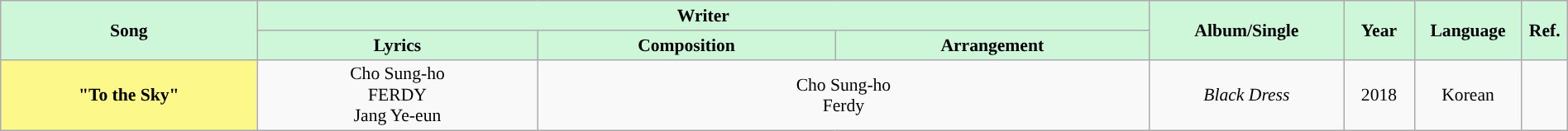<table class="wikitable" style="margin:0.5em auto; clear:both; font-size:.9em; text-align:center; width:100%">
<tr>
<th rowspan="2" style="width:200px; background:#CEF6D8;">Song</th>
<th colspan="3" style="width:900px; background:#CEF6D8;">Writer</th>
<th rowspan="2" style="width:150px; background:#CEF6D8;">Album/Single</th>
<th rowspan="2" style="width:50px; background:#CEF6D8;">Year</th>
<th rowspan="2" style="width:80px; background:#CEF6D8;">Language</th>
<th rowspan="2" style="width:30px; background:#CEF6D8;">Ref.</th>
</tr>
<tr>
<th style=background:#CEF6D8;">Lyrics</th>
<th style=background:#CEF6D8;">Composition</th>
<th style=background:#CEF6D8;">Arrangement</th>
</tr>
<tr>
<th scope="row" style="background-color:#FCF889">"<strong>To the Sky</strong>"</th>
<td>Cho Sung-ho<br> FERDY<br> Jang Ye-eun</td>
<td colspan="2">Cho Sung-ho<br> Ferdy</td>
<td><em>Black Dress</em></td>
<td>2018</td>
<td>Korean</td>
<td></td>
</tr>
</table>
